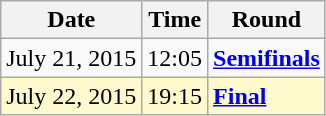<table class="wikitable">
<tr>
<th>Date</th>
<th>Time</th>
<th>Round</th>
</tr>
<tr>
<td>July 21, 2015</td>
<td>12:05</td>
<td><strong><a href='#'>Semifinals</a></strong></td>
</tr>
<tr style=background:lemonchiffon>
<td>July 22, 2015</td>
<td>19:15</td>
<td><strong><a href='#'>Final</a></strong></td>
</tr>
</table>
